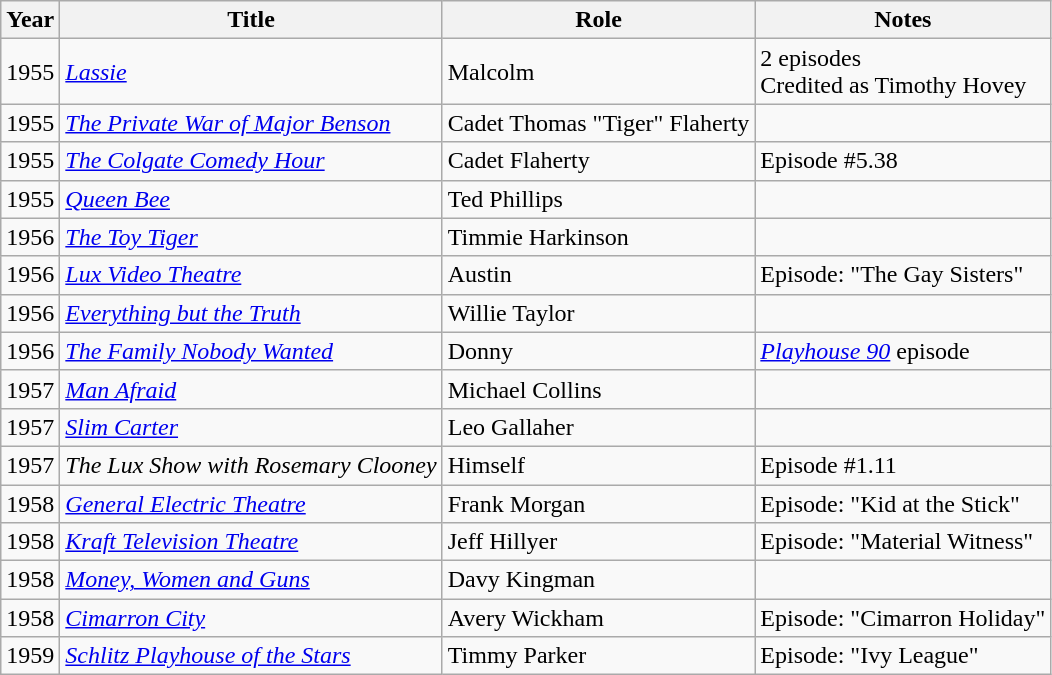<table class="wikitable sortable">
<tr>
<th>Year</th>
<th>Title</th>
<th>Role</th>
<th class="unsortable">Notes</th>
</tr>
<tr>
<td>1955</td>
<td><em><a href='#'>Lassie</a></em></td>
<td>Malcolm</td>
<td>2 episodes<br>Credited as Timothy Hovey</td>
</tr>
<tr>
<td>1955</td>
<td><em><a href='#'>The Private War of Major Benson</a></em></td>
<td>Cadet Thomas "Tiger" Flaherty</td>
<td></td>
</tr>
<tr>
<td>1955</td>
<td><em><a href='#'>The Colgate Comedy Hour</a></em></td>
<td>Cadet Flaherty</td>
<td>Episode #5.38</td>
</tr>
<tr>
<td>1955</td>
<td><em><a href='#'>Queen Bee</a></em></td>
<td>Ted Phillips</td>
<td></td>
</tr>
<tr>
<td>1956</td>
<td><em><a href='#'>The Toy Tiger</a></em></td>
<td>Timmie Harkinson</td>
<td></td>
</tr>
<tr>
<td>1956</td>
<td><em><a href='#'>Lux Video Theatre</a></em></td>
<td>Austin</td>
<td>Episode: "The Gay Sisters"</td>
</tr>
<tr>
<td>1956</td>
<td><em><a href='#'>Everything but the Truth</a></em></td>
<td>Willie Taylor</td>
<td></td>
</tr>
<tr>
<td>1956</td>
<td><em><a href='#'>The Family Nobody Wanted</a></em></td>
<td>Donny</td>
<td><em><a href='#'>Playhouse 90</a></em> episode</td>
</tr>
<tr>
<td>1957</td>
<td><em><a href='#'>Man Afraid</a></em></td>
<td>Michael Collins</td>
<td></td>
</tr>
<tr>
<td>1957</td>
<td><em><a href='#'>Slim Carter</a></em></td>
<td>Leo Gallaher</td>
<td></td>
</tr>
<tr>
<td>1957</td>
<td><em>The Lux Show with Rosemary Clooney</em></td>
<td>Himself</td>
<td>Episode #1.11</td>
</tr>
<tr>
<td>1958</td>
<td><em><a href='#'>General Electric Theatre</a></em></td>
<td>Frank Morgan</td>
<td>Episode: "Kid at the Stick"</td>
</tr>
<tr>
<td>1958</td>
<td><em><a href='#'>Kraft Television Theatre</a></em></td>
<td>Jeff Hillyer</td>
<td>Episode: "Material Witness"</td>
</tr>
<tr>
<td>1958</td>
<td><em><a href='#'>Money, Women and Guns</a></em></td>
<td>Davy Kingman</td>
<td></td>
</tr>
<tr>
<td>1958</td>
<td><em><a href='#'>Cimarron City</a></em></td>
<td>Avery Wickham</td>
<td>Episode: "Cimarron Holiday"</td>
</tr>
<tr>
<td>1959</td>
<td><em><a href='#'>Schlitz Playhouse of the Stars</a></em></td>
<td>Timmy Parker</td>
<td>Episode: "Ivy League"</td>
</tr>
</table>
